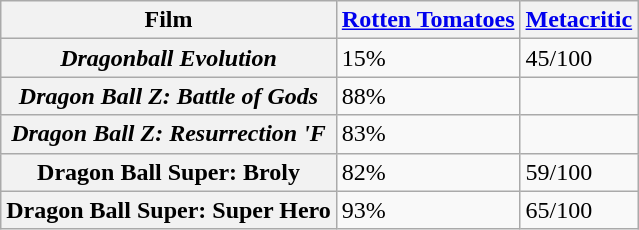<table class="wikitable sortable plainrowheaders">
<tr>
<th scope="col">Film</th>
<th scope="col"><a href='#'>Rotten Tomatoes</a></th>
<th scope="col"><a href='#'>Metacritic</a></th>
</tr>
<tr>
<th scope="row"><em>Dragonball Evolution</em></th>
<td>15%</td>
<td>45/100</td>
</tr>
<tr>
<th scope="row"><em>Dragon Ball Z: Battle of Gods</em></th>
<td>88%</td>
<td></td>
</tr>
<tr>
<th scope="row"><em>Dragon Ball Z: Resurrection 'F<strong></th>
<td>83%</td>
<td></td>
</tr>
<tr>
<th scope="row"></em>Dragon Ball Super: Broly<em></th>
<td>82%</td>
<td>59/100</td>
</tr>
<tr>
<th scope="row"></em>Dragon Ball Super: Super Hero<em></th>
<td>93%</td>
<td>65/100</td>
</tr>
</table>
